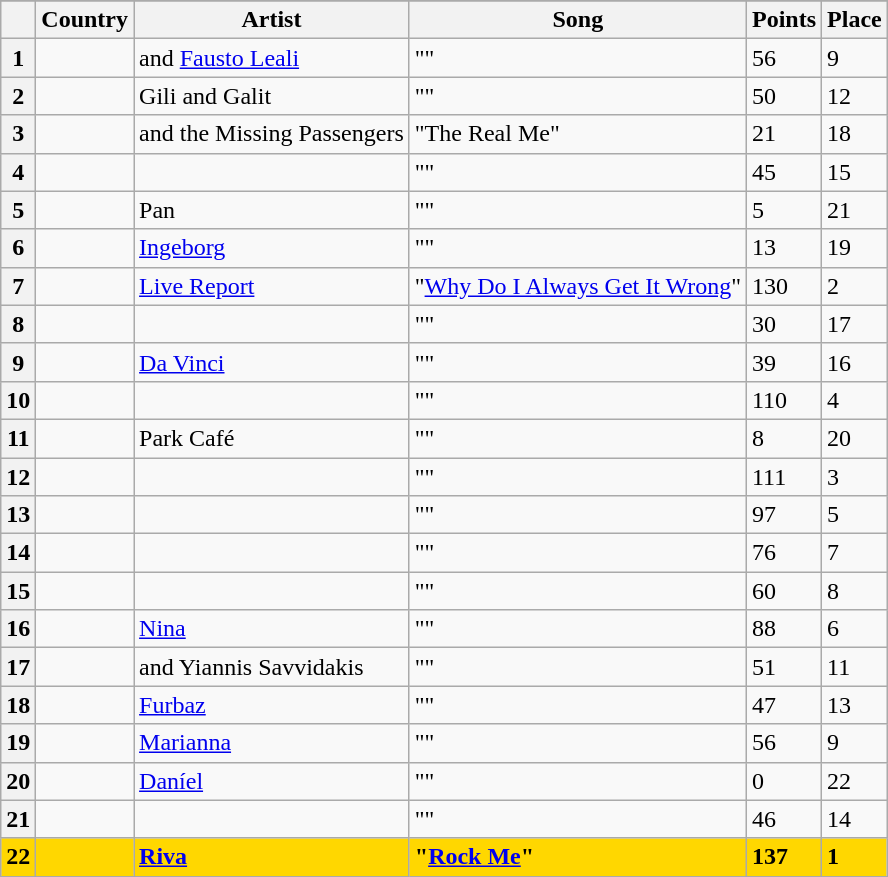<table class="sortable wikitable plainrowheaders">
<tr>
</tr>
<tr>
<th scope="col"></th>
<th scope="col">Country</th>
<th scope="col">Artist</th>
<th scope="col">Song</th>
<th scope="col">Points</th>
<th scope="col">Place</th>
</tr>
<tr>
<th scope="row" style="text-align:center;">1</th>
<td></td>
<td> and <a href='#'>Fausto Leali</a></td>
<td>""</td>
<td>56</td>
<td>9</td>
</tr>
<tr>
<th scope="row" style="text-align:center;">2</th>
<td></td>
<td>Gili and Galit</td>
<td>""</td>
<td>50</td>
<td>12</td>
</tr>
<tr>
<th scope="row" style="text-align:center;">3</th>
<td></td>
<td> and the Missing Passengers</td>
<td>"The Real Me"</td>
<td>21</td>
<td>18</td>
</tr>
<tr>
<th scope="row" style="text-align:center;">4</th>
<td></td>
<td></td>
<td>""</td>
<td>45</td>
<td>15</td>
</tr>
<tr>
<th scope="row" style="text-align:center;">5</th>
<td></td>
<td>Pan</td>
<td>""</td>
<td>5</td>
<td>21</td>
</tr>
<tr>
<th scope="row" style="text-align:center;">6</th>
<td></td>
<td><a href='#'>Ingeborg</a></td>
<td>""</td>
<td>13</td>
<td>19</td>
</tr>
<tr>
<th scope="row" style="text-align:center;">7</th>
<td></td>
<td><a href='#'>Live Report</a></td>
<td>"<a href='#'>Why Do I Always Get It Wrong</a>"</td>
<td>130</td>
<td>2</td>
</tr>
<tr>
<th scope="row" style="text-align:center;">8</th>
<td></td>
<td></td>
<td>""</td>
<td>30</td>
<td>17</td>
</tr>
<tr>
<th scope="row" style="text-align:center;">9</th>
<td></td>
<td><a href='#'>Da Vinci</a></td>
<td>""</td>
<td>39</td>
<td>16</td>
</tr>
<tr>
<th scope="row" style="text-align:center;">10</th>
<td></td>
<td></td>
<td>""</td>
<td>110</td>
<td>4</td>
</tr>
<tr>
<th scope="row" style="text-align:center;">11</th>
<td></td>
<td>Park Café</td>
<td>""</td>
<td>8</td>
<td>20</td>
</tr>
<tr>
<th scope="row" style="text-align:center;">12</th>
<td></td>
<td></td>
<td>""</td>
<td>111</td>
<td>3</td>
</tr>
<tr>
<th scope="row" style="text-align:center;">13</th>
<td></td>
<td></td>
<td>""</td>
<td>97</td>
<td>5</td>
</tr>
<tr>
<th scope="row" style="text-align:center;">14</th>
<td></td>
<td></td>
<td>""</td>
<td>76</td>
<td>7</td>
</tr>
<tr>
<th scope="row" style="text-align:center;">15</th>
<td></td>
<td></td>
<td>""</td>
<td>60</td>
<td>8</td>
</tr>
<tr>
<th scope="row" style="text-align:center;">16</th>
<td></td>
<td><a href='#'>Nina</a></td>
<td>""</td>
<td>88</td>
<td>6</td>
</tr>
<tr>
<th scope="row" style="text-align:center;">17</th>
<td></td>
<td> and Yiannis Savvidakis</td>
<td>""</td>
<td>51</td>
<td>11</td>
</tr>
<tr>
<th scope="row" style="text-align:center;">18</th>
<td></td>
<td><a href='#'>Furbaz</a></td>
<td>""</td>
<td>47</td>
<td>13</td>
</tr>
<tr>
<th scope="row" style="text-align:center;">19</th>
<td></td>
<td><a href='#'>Marianna</a></td>
<td>""</td>
<td>56</td>
<td>9</td>
</tr>
<tr>
<th scope="row" style="text-align:center;">20</th>
<td></td>
<td><a href='#'>Daníel</a></td>
<td>""</td>
<td>0</td>
<td>22</td>
</tr>
<tr>
<th scope="row" style="text-align:center;">21</th>
<td></td>
<td></td>
<td>""</td>
<td>46</td>
<td>14</td>
</tr>
<tr style="font-weight:bold; background:gold;">
<th scope="row" style="text-align:center; font-weight:bold; background:gold;">22</th>
<td></td>
<td><a href='#'>Riva</a></td>
<td>"<a href='#'>Rock Me</a>"</td>
<td>137</td>
<td>1</td>
</tr>
</table>
